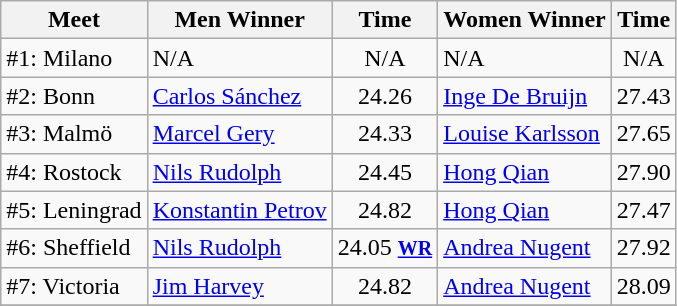<table class=wikitable>
<tr>
<th>Meet</th>
<th>Men Winner</th>
<th>Time</th>
<th>Women Winner</th>
<th>Time</th>
</tr>
<tr>
<td>#1: Milano</td>
<td>N/A</td>
<td align=center>N/A</td>
<td>N/A</td>
<td align=center>N/A</td>
</tr>
<tr>
<td>#2: Bonn</td>
<td> <a href='#'>Carlos Sánchez</a></td>
<td align=center>24.26</td>
<td> <a href='#'>Inge De Bruijn</a></td>
<td align=center>27.43</td>
</tr>
<tr>
<td>#3: Malmö</td>
<td> <a href='#'>Marcel Gery</a></td>
<td align=center>24.33</td>
<td> <a href='#'>Louise Karlsson</a></td>
<td align=center>27.65</td>
</tr>
<tr>
<td>#4: Rostock</td>
<td> <a href='#'>Nils Rudolph</a></td>
<td align=center>24.45</td>
<td> <a href='#'>Hong Qian</a></td>
<td align=center>27.90</td>
</tr>
<tr>
<td>#5: Leningrad</td>
<td> <a href='#'>Konstantin Petrov</a></td>
<td align=center>24.82</td>
<td> <a href='#'>Hong Qian</a></td>
<td align=center>27.47</td>
</tr>
<tr>
<td>#6: Sheffield</td>
<td> <a href='#'>Nils Rudolph</a></td>
<td align=center>24.05 <small><a href='#'><strong>WR</strong></a></small></td>
<td> <a href='#'>Andrea Nugent</a></td>
<td align=center>27.92</td>
</tr>
<tr>
<td>#7: Victoria</td>
<td> <a href='#'>Jim Harvey</a></td>
<td align=center>24.82</td>
<td> <a href='#'>Andrea Nugent</a></td>
<td align=center>28.09</td>
</tr>
<tr>
</tr>
</table>
